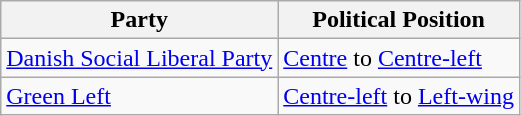<table class="wikitable mw-collapsible mw-collapsed">
<tr>
<th>Party</th>
<th>Political Position</th>
</tr>
<tr>
<td><a href='#'>Danish Social Liberal Party</a></td>
<td><a href='#'>Centre</a> to <a href='#'>Centre-left</a></td>
</tr>
<tr>
<td><a href='#'>Green Left</a></td>
<td><a href='#'>Centre-left</a> to <a href='#'>Left-wing</a></td>
</tr>
</table>
